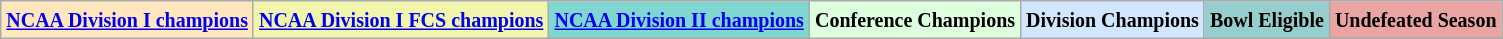<table class="wikitable" style="text-align:center">
<tr>
<td bgcolor="#FFE6BD"><small><strong><a href='#'>NCAA Division I champions</a></strong></small></td>
<td bgcolor="#F2F5AC"><small><strong><a href='#'>NCAA Division I FCS champions</a></strong></small></td>
<td bgcolor="#80D7D2"><small><strong><a href='#'>NCAA Division II champions</a></strong></small></td>
<td bgcolor="#DDFFDD"><small><strong>Conference Champions</strong></small></td>
<td bgcolor="#D0E7FF"><small><strong>Division Champions</strong></small></td>
<td bgcolor="#96CDCD"><small><strong>Bowl Eligible</strong></small></td>
<td bgcolor="#EBA4A4"><small><strong>Undefeated Season</strong></small></td>
</tr>
</table>
